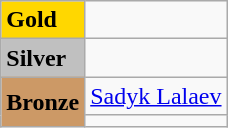<table class="wikitable">
<tr>
<td bgcolor="gold"><strong>Gold</strong></td>
<td></td>
</tr>
<tr>
<td bgcolor="silver"><strong>Silver</strong></td>
<td></td>
</tr>
<tr>
<td rowspan="2" bgcolor="#cc9966"><strong>Bronze</strong></td>
<td> <a href='#'>Sadyk Lalaev</a> </td>
</tr>
<tr>
<td></td>
</tr>
</table>
